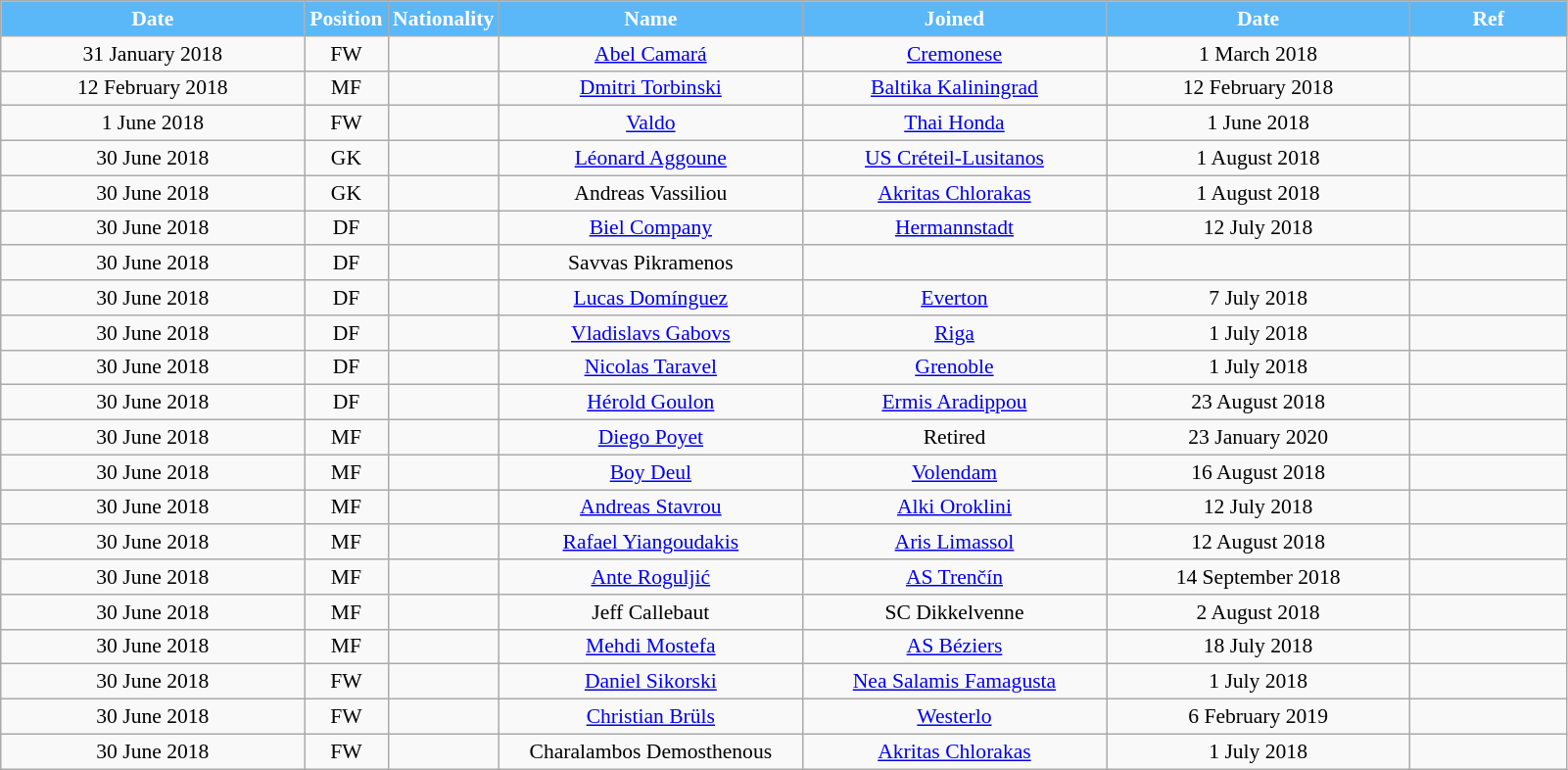<table class="wikitable"  style="text-align:center; font-size:90%; ">
<tr>
<th style="background:#5BB8F8; color:white; width:200px;">Date</th>
<th style="background:#5BB8F8; color:white; width:50px;">Position</th>
<th style="background:#5BB8F8; color:white; width:50px;">Nationality</th>
<th style="background:#5BB8F8; color:white; width:200px;">Name</th>
<th style="background:#5BB8F8; color:white; width:200px;">Joined</th>
<th style="background:#5BB8F8; color:white; width:200px;">Date</th>
<th style="background:#5BB8F8; color:white; width:100px;">Ref</th>
</tr>
<tr>
<td>31 January 2018</td>
<td>FW</td>
<td></td>
<td><a href='#'>Abel Camará</a></td>
<td><a href='#'>Cremonese</a></td>
<td>1 March 2018</td>
<td></td>
</tr>
<tr>
<td>12 February 2018</td>
<td>MF</td>
<td></td>
<td><a href='#'>Dmitri Torbinski</a></td>
<td><a href='#'>Baltika Kaliningrad</a></td>
<td>12 February 2018</td>
<td></td>
</tr>
<tr>
<td>1 June 2018</td>
<td>FW</td>
<td></td>
<td><a href='#'>Valdo</a></td>
<td><a href='#'>Thai Honda</a></td>
<td>1 June 2018</td>
<td></td>
</tr>
<tr>
<td>30 June 2018</td>
<td>GK</td>
<td></td>
<td><a href='#'>Léonard Aggoune</a></td>
<td><a href='#'>US Créteil-Lusitanos</a></td>
<td>1 August 2018</td>
<td></td>
</tr>
<tr>
<td>30 June 2018</td>
<td>GK</td>
<td></td>
<td>Andreas Vassiliou</td>
<td><a href='#'>Akritas Chlorakas</a></td>
<td>1 August 2018</td>
<td></td>
</tr>
<tr>
<td>30 June 2018</td>
<td>DF</td>
<td></td>
<td><a href='#'>Biel Company</a></td>
<td><a href='#'>Hermannstadt</a></td>
<td>12 July 2018</td>
<td></td>
</tr>
<tr>
<td>30 June 2018</td>
<td>DF</td>
<td></td>
<td>Savvas Pikramenos</td>
<td></td>
<td></td>
<td></td>
</tr>
<tr>
<td>30 June 2018</td>
<td>DF</td>
<td></td>
<td><a href='#'>Lucas Domínguez</a></td>
<td><a href='#'>Everton</a></td>
<td>7 July 2018</td>
<td></td>
</tr>
<tr>
<td>30 June 2018</td>
<td>DF</td>
<td></td>
<td><a href='#'>Vladislavs Gabovs</a></td>
<td><a href='#'>Riga</a></td>
<td>1 July 2018</td>
<td></td>
</tr>
<tr>
<td>30 June 2018</td>
<td>DF</td>
<td></td>
<td><a href='#'>Nicolas Taravel</a></td>
<td><a href='#'>Grenoble</a></td>
<td>1 July 2018</td>
<td></td>
</tr>
<tr>
<td>30 June 2018</td>
<td>DF</td>
<td></td>
<td><a href='#'>Hérold Goulon</a></td>
<td><a href='#'>Ermis Aradippou</a></td>
<td>23 August 2018</td>
<td></td>
</tr>
<tr>
<td>30 June 2018</td>
<td>MF</td>
<td></td>
<td><a href='#'>Diego Poyet</a></td>
<td>Retired</td>
<td>23 January 2020</td>
<td></td>
</tr>
<tr>
<td>30 June 2018</td>
<td>MF</td>
<td></td>
<td><a href='#'>Boy Deul</a></td>
<td><a href='#'>Volendam</a></td>
<td>16 August 2018</td>
<td></td>
</tr>
<tr>
<td>30 June 2018</td>
<td>MF</td>
<td></td>
<td><a href='#'>Andreas Stavrou</a></td>
<td><a href='#'>Alki Oroklini</a></td>
<td>12 July 2018</td>
<td></td>
</tr>
<tr>
<td>30 June 2018</td>
<td>MF</td>
<td></td>
<td><a href='#'>Rafael Yiangoudakis</a></td>
<td><a href='#'>Aris Limassol</a></td>
<td>12 August 2018</td>
<td></td>
</tr>
<tr>
<td>30 June 2018</td>
<td>MF</td>
<td></td>
<td><a href='#'>Ante Roguljić</a></td>
<td><a href='#'>AS Trenčín</a></td>
<td>14 September 2018</td>
<td></td>
</tr>
<tr>
<td>30 June 2018</td>
<td>MF</td>
<td></td>
<td>Jeff Callebaut</td>
<td>SC Dikkelvenne</td>
<td>2 August 2018</td>
<td></td>
</tr>
<tr>
<td>30 June 2018</td>
<td>MF</td>
<td></td>
<td><a href='#'>Mehdi Mostefa</a></td>
<td><a href='#'>AS Béziers</a></td>
<td>18 July 2018</td>
<td></td>
</tr>
<tr>
<td>30 June 2018</td>
<td>FW</td>
<td></td>
<td><a href='#'>Daniel Sikorski</a></td>
<td><a href='#'>Nea Salamis Famagusta</a></td>
<td>1 July 2018</td>
<td></td>
</tr>
<tr>
<td>30 June 2018</td>
<td>FW</td>
<td></td>
<td><a href='#'>Christian Brüls</a></td>
<td><a href='#'>Westerlo</a></td>
<td>6 February 2019</td>
<td></td>
</tr>
<tr>
<td>30 June 2018</td>
<td>FW</td>
<td></td>
<td>Charalambos Demosthenous</td>
<td><a href='#'>Akritas Chlorakas</a></td>
<td>1 July 2018</td>
<td></td>
</tr>
</table>
